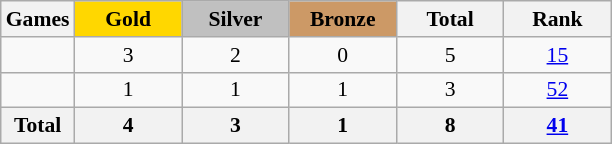<table class="wikitable" style="text-align:center; font-size:90%;">
<tr>
<th>Games</th>
<td style="background:gold; width:4.5em; font-weight:bold;">Gold</td>
<td style="background:silver; width:4.5em; font-weight:bold;">Silver</td>
<td style="background:#cc9966; width:4.5em; font-weight:bold;">Bronze</td>
<th style="width:4.5em; font-weight:bold;">Total</th>
<th style="width:4.5em; font-weight:bold;">Rank</th>
</tr>
<tr>
<td align=left></td>
<td>3</td>
<td>2</td>
<td>0</td>
<td>5</td>
<td><a href='#'>15</a></td>
</tr>
<tr>
<td align=left></td>
<td>1</td>
<td>1</td>
<td>1</td>
<td>3</td>
<td><a href='#'>52</a></td>
</tr>
<tr>
<th>Total</th>
<th>4</th>
<th>3</th>
<th>1</th>
<th>8</th>
<th><a href='#'>41</a></th>
</tr>
</table>
